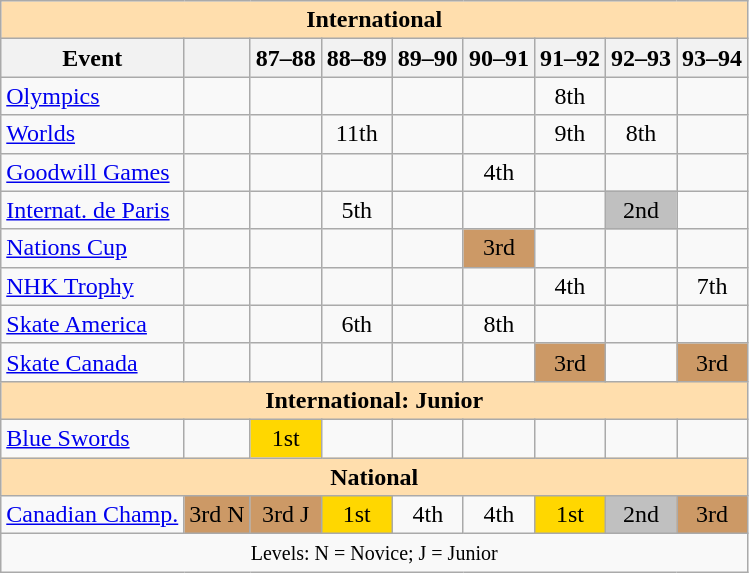<table class="wikitable" style="text-align:center">
<tr>
<th style="background-color: #ffdead; " colspan=9 align=center>International</th>
</tr>
<tr>
<th>Event</th>
<th></th>
<th>87–88</th>
<th>88–89</th>
<th>89–90</th>
<th>90–91</th>
<th>91–92</th>
<th>92–93</th>
<th>93–94</th>
</tr>
<tr>
<td align=left><a href='#'>Olympics</a></td>
<td></td>
<td></td>
<td></td>
<td></td>
<td></td>
<td>8th</td>
<td></td>
<td></td>
</tr>
<tr>
<td align=left><a href='#'>Worlds</a></td>
<td></td>
<td></td>
<td>11th</td>
<td></td>
<td></td>
<td>9th</td>
<td>8th</td>
<td></td>
</tr>
<tr>
<td align=left><a href='#'>Goodwill Games</a></td>
<td></td>
<td></td>
<td></td>
<td></td>
<td>4th</td>
<td></td>
<td></td>
<td></td>
</tr>
<tr>
<td align=left><a href='#'>Internat. de Paris</a></td>
<td></td>
<td></td>
<td>5th</td>
<td></td>
<td></td>
<td></td>
<td bgcolor=silver>2nd</td>
<td></td>
</tr>
<tr>
<td align=left><a href='#'>Nations Cup</a></td>
<td></td>
<td></td>
<td></td>
<td></td>
<td bgcolor=cc9966>3rd</td>
<td></td>
<td></td>
<td></td>
</tr>
<tr>
<td align=left><a href='#'>NHK Trophy</a></td>
<td></td>
<td></td>
<td></td>
<td></td>
<td></td>
<td>4th</td>
<td></td>
<td>7th</td>
</tr>
<tr>
<td align=left><a href='#'>Skate America</a></td>
<td></td>
<td></td>
<td>6th</td>
<td></td>
<td>8th</td>
<td></td>
<td></td>
<td></td>
</tr>
<tr>
<td align=left><a href='#'>Skate Canada</a></td>
<td></td>
<td></td>
<td></td>
<td></td>
<td></td>
<td bgcolor=cc9966>3rd</td>
<td></td>
<td bgcolor=cc9966>3rd</td>
</tr>
<tr>
<th style="background-color: #ffdead; " colspan=9 align=center>International: Junior</th>
</tr>
<tr>
<td align=left><a href='#'>Blue Swords</a></td>
<td></td>
<td bgcolor=gold>1st</td>
<td></td>
<td></td>
<td></td>
<td></td>
<td></td>
<td></td>
</tr>
<tr>
<th style="background-color: #ffdead; " colspan=9 align=center>National</th>
</tr>
<tr>
<td align=left><a href='#'>Canadian Champ.</a></td>
<td bgcolor=cc9966>3rd N</td>
<td bgcolor=cc9966>3rd J</td>
<td bgcolor=gold>1st</td>
<td>4th</td>
<td>4th</td>
<td bgcolor=gold>1st</td>
<td bgcolor=silver>2nd</td>
<td bgcolor=cc9966>3rd</td>
</tr>
<tr>
<td colspan=9 align=center><small> Levels: N = Novice; J = Junior </small></td>
</tr>
</table>
